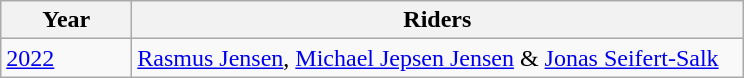<table class="wikitable">
<tr>
<th width="80">Year</th>
<th width="400">Riders</th>
</tr>
<tr>
<td><a href='#'>2022</a></td>
<td><a href='#'>Rasmus Jensen</a>, <a href='#'>Michael Jepsen Jensen</a> & <a href='#'>Jonas Seifert-Salk</a></td>
</tr>
</table>
